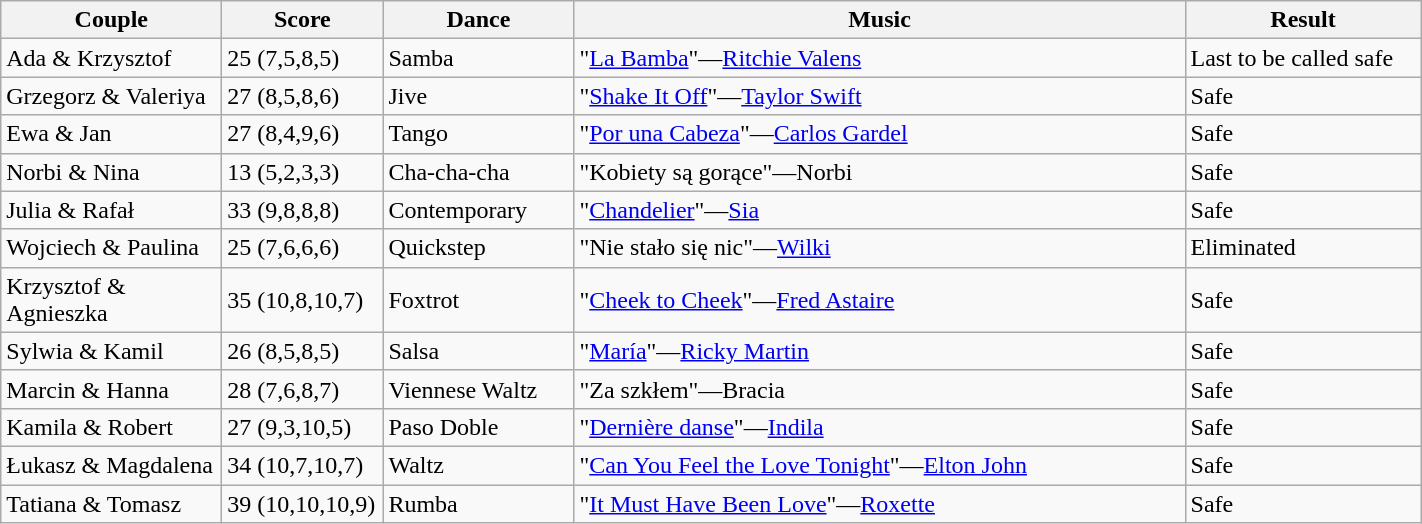<table class="wikitable">
<tr>
<th width="140">Couple</th>
<th width="100">Score</th>
<th width="120">Dance</th>
<th width="400">Music</th>
<th width="150">Result</th>
</tr>
<tr>
<td>Ada & Krzysztof</td>
<td>25 (7,5,8,5)</td>
<td>Samba</td>
<td>"<a href='#'>La Bamba</a>"—<a href='#'>Ritchie Valens</a></td>
<td>Last to be called safe</td>
</tr>
<tr>
<td>Grzegorz & Valeriya</td>
<td>27 (8,5,8,6)</td>
<td>Jive</td>
<td>"<a href='#'>Shake It Off</a>"—<a href='#'>Taylor Swift</a></td>
<td>Safe</td>
</tr>
<tr>
<td>Ewa & Jan</td>
<td>27 (8,4,9,6)</td>
<td>Tango</td>
<td>"<a href='#'>Por una Cabeza</a>"—<a href='#'>Carlos Gardel</a></td>
<td>Safe</td>
</tr>
<tr>
<td>Norbi & Nina</td>
<td>13 (5,2,3,3)</td>
<td>Cha-cha-cha</td>
<td>"Kobiety są gorące"—Norbi</td>
<td>Safe</td>
</tr>
<tr>
<td>Julia & Rafał</td>
<td>33 (9,8,8,8)</td>
<td>Contemporary</td>
<td>"<a href='#'>Chandelier</a>"—<a href='#'>Sia</a></td>
<td>Safe</td>
</tr>
<tr>
<td>Wojciech & Paulina</td>
<td>25 (7,6,6,6)</td>
<td>Quickstep</td>
<td>"Nie stało się nic"—<a href='#'>Wilki</a></td>
<td>Eliminated</td>
</tr>
<tr>
<td>Krzysztof & Agnieszka</td>
<td>35 (10,8,10,7)</td>
<td>Foxtrot</td>
<td>"<a href='#'>Cheek to Cheek</a>"—<a href='#'>Fred Astaire</a></td>
<td>Safe</td>
</tr>
<tr>
<td>Sylwia & Kamil</td>
<td>26 (8,5,8,5)</td>
<td>Salsa</td>
<td>"<a href='#'>María</a>"—<a href='#'>Ricky Martin</a></td>
<td>Safe</td>
</tr>
<tr>
<td>Marcin & Hanna</td>
<td>28 (7,6,8,7)</td>
<td>Viennese Waltz</td>
<td>"Za szkłem"—Bracia</td>
<td>Safe</td>
</tr>
<tr>
<td>Kamila & Robert</td>
<td>27 (9,3,10,5)</td>
<td>Paso Doble</td>
<td>"<a href='#'>Dernière danse</a>"—<a href='#'>Indila</a></td>
<td>Safe</td>
</tr>
<tr>
<td>Łukasz & Magdalena</td>
<td>34 (10,7,10,7)</td>
<td>Waltz</td>
<td>"<a href='#'>Can You Feel the Love Tonight</a>"—<a href='#'>Elton John</a></td>
<td>Safe</td>
</tr>
<tr>
<td>Tatiana & Tomasz</td>
<td>39 (10,10,10,9)</td>
<td>Rumba</td>
<td>"<a href='#'>It Must Have Been Love</a>"—<a href='#'>Roxette</a></td>
<td>Safe</td>
</tr>
</table>
